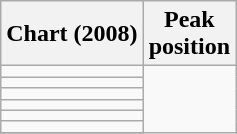<table class="wikitable sortable plainrowheaders">
<tr>
<th>Chart (2008)</th>
<th>Peak<br>position</th>
</tr>
<tr>
<td></td>
</tr>
<tr>
<td></td>
</tr>
<tr>
<td></td>
</tr>
<tr>
<td></td>
</tr>
<tr>
<td></td>
</tr>
<tr>
<td></td>
</tr>
<tr>
</tr>
</table>
